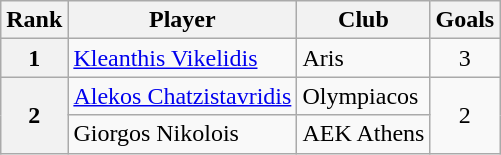<table class="wikitable" style="text-align:center">
<tr>
<th>Rank</th>
<th>Player</th>
<th>Club</th>
<th>Goals</th>
</tr>
<tr>
<th>1</th>
<td align="left"> <a href='#'>Kleanthis Vikelidis</a></td>
<td align="left">Aris</td>
<td>3</td>
</tr>
<tr>
<th rowspan="2">2</th>
<td align="left"> <a href='#'>Alekos Chatzistavridis</a></td>
<td align="left">Olympiacos</td>
<td rowspan="2">2</td>
</tr>
<tr>
<td align="left"> Giorgos Nikolois</td>
<td align="left">AEK Athens</td>
</tr>
</table>
